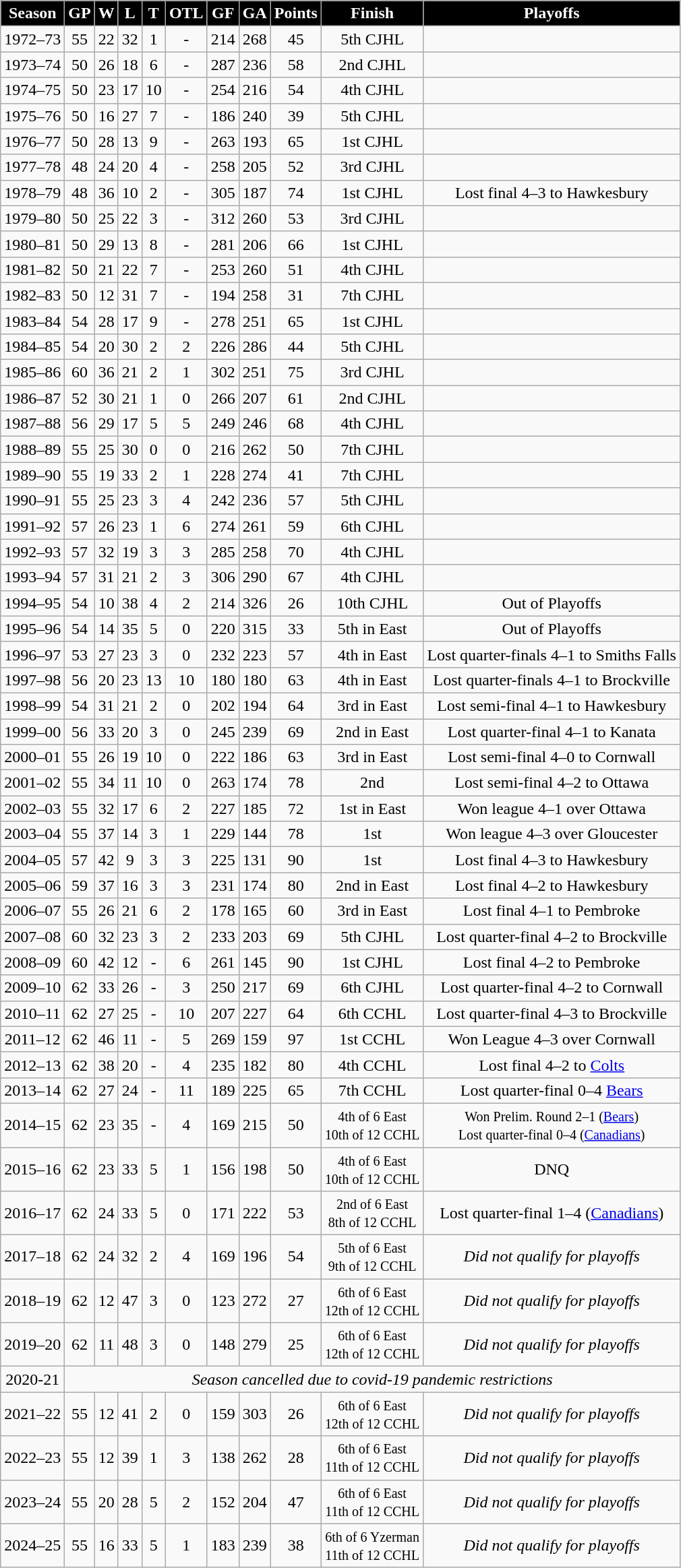<table class="wikitable">
<tr align="center" style="color:#FFFFFF" bgcolor="#000000">
<td><strong>Season</strong></td>
<td><strong>GP </strong></td>
<td><strong> W </strong></td>
<td><strong> L </strong></td>
<td><strong> T </strong></td>
<td><strong>OTL</strong></td>
<td><strong>GF </strong></td>
<td><strong>GA </strong></td>
<td><strong>Points</strong></td>
<td><strong>Finish</strong></td>
<td><strong>Playoffs</strong></td>
</tr>
<tr align="center">
<td>1972–73</td>
<td>55</td>
<td>22</td>
<td>32</td>
<td>1</td>
<td>-</td>
<td>214</td>
<td>268</td>
<td>45</td>
<td>5th CJHL</td>
<td></td>
</tr>
<tr align="center">
<td>1973–74</td>
<td>50</td>
<td>26</td>
<td>18</td>
<td>6</td>
<td>-</td>
<td>287</td>
<td>236</td>
<td>58</td>
<td>2nd CJHL</td>
<td></td>
</tr>
<tr align="center">
<td>1974–75</td>
<td>50</td>
<td>23</td>
<td>17</td>
<td>10</td>
<td>-</td>
<td>254</td>
<td>216</td>
<td>54</td>
<td>4th CJHL</td>
<td></td>
</tr>
<tr align="center">
<td>1975–76</td>
<td>50</td>
<td>16</td>
<td>27</td>
<td>7</td>
<td>-</td>
<td>186</td>
<td>240</td>
<td>39</td>
<td>5th CJHL</td>
<td></td>
</tr>
<tr align="center">
<td>1976–77</td>
<td>50</td>
<td>28</td>
<td>13</td>
<td>9</td>
<td>-</td>
<td>263</td>
<td>193</td>
<td>65</td>
<td>1st CJHL</td>
<td></td>
</tr>
<tr align="center">
<td>1977–78</td>
<td>48</td>
<td>24</td>
<td>20</td>
<td>4</td>
<td>-</td>
<td>258</td>
<td>205</td>
<td>52</td>
<td>3rd CJHL</td>
<td></td>
</tr>
<tr align="center">
<td>1978–79</td>
<td>48</td>
<td>36</td>
<td>10</td>
<td>2</td>
<td>-</td>
<td>305</td>
<td>187</td>
<td>74</td>
<td>1st CJHL</td>
<td>Lost final 4–3 to Hawkesbury</td>
</tr>
<tr align="center">
<td>1979–80</td>
<td>50</td>
<td>25</td>
<td>22</td>
<td>3</td>
<td>-</td>
<td>312</td>
<td>260</td>
<td>53</td>
<td>3rd CJHL</td>
<td></td>
</tr>
<tr align="center">
<td>1980–81</td>
<td>50</td>
<td>29</td>
<td>13</td>
<td>8</td>
<td>-</td>
<td>281</td>
<td>206</td>
<td>66</td>
<td>1st CJHL</td>
<td></td>
</tr>
<tr align="center">
<td>1981–82</td>
<td>50</td>
<td>21</td>
<td>22</td>
<td>7</td>
<td>-</td>
<td>253</td>
<td>260</td>
<td>51</td>
<td>4th CJHL</td>
<td></td>
</tr>
<tr align="center">
<td>1982–83</td>
<td>50</td>
<td>12</td>
<td>31</td>
<td>7</td>
<td>-</td>
<td>194</td>
<td>258</td>
<td>31</td>
<td>7th CJHL</td>
<td></td>
</tr>
<tr align="center">
<td>1983–84</td>
<td>54</td>
<td>28</td>
<td>17</td>
<td>9</td>
<td>-</td>
<td>278</td>
<td>251</td>
<td>65</td>
<td>1st CJHL</td>
<td></td>
</tr>
<tr align="center">
<td>1984–85</td>
<td>54</td>
<td>20</td>
<td>30</td>
<td>2</td>
<td>2</td>
<td>226</td>
<td>286</td>
<td>44</td>
<td>5th CJHL</td>
<td></td>
</tr>
<tr align="center">
<td>1985–86</td>
<td>60</td>
<td>36</td>
<td>21</td>
<td>2</td>
<td>1</td>
<td>302</td>
<td>251</td>
<td>75</td>
<td>3rd CJHL</td>
<td></td>
</tr>
<tr align="center">
<td>1986–87</td>
<td>52</td>
<td>30</td>
<td>21</td>
<td>1</td>
<td>0</td>
<td>266</td>
<td>207</td>
<td>61</td>
<td>2nd CJHL</td>
<td></td>
</tr>
<tr align="center">
<td>1987–88</td>
<td>56</td>
<td>29</td>
<td>17</td>
<td>5</td>
<td>5</td>
<td>249</td>
<td>246</td>
<td>68</td>
<td>4th CJHL</td>
<td></td>
</tr>
<tr align="center">
<td>1988–89</td>
<td>55</td>
<td>25</td>
<td>30</td>
<td>0</td>
<td>0</td>
<td>216</td>
<td>262</td>
<td>50</td>
<td>7th CJHL</td>
<td></td>
</tr>
<tr align="center">
<td>1989–90</td>
<td>55</td>
<td>19</td>
<td>33</td>
<td>2</td>
<td>1</td>
<td>228</td>
<td>274</td>
<td>41</td>
<td>7th CJHL</td>
<td></td>
</tr>
<tr align="center">
<td>1990–91</td>
<td>55</td>
<td>25</td>
<td>23</td>
<td>3</td>
<td>4</td>
<td>242</td>
<td>236</td>
<td>57</td>
<td>5th CJHL</td>
<td></td>
</tr>
<tr align="center">
<td>1991–92</td>
<td>57</td>
<td>26</td>
<td>23</td>
<td>1</td>
<td>6</td>
<td>274</td>
<td>261</td>
<td>59</td>
<td>6th CJHL</td>
<td></td>
</tr>
<tr align="center">
<td>1992–93</td>
<td>57</td>
<td>32</td>
<td>19</td>
<td>3</td>
<td>3</td>
<td>285</td>
<td>258</td>
<td>70</td>
<td>4th CJHL</td>
<td></td>
</tr>
<tr align="center">
<td>1993–94</td>
<td>57</td>
<td>31</td>
<td>21</td>
<td>2</td>
<td>3</td>
<td>306</td>
<td>290</td>
<td>67</td>
<td>4th CJHL</td>
<td></td>
</tr>
<tr align="center">
<td>1994–95</td>
<td>54</td>
<td>10</td>
<td>38</td>
<td>4</td>
<td>2</td>
<td>214</td>
<td>326</td>
<td>26</td>
<td>10th CJHL</td>
<td>Out of Playoffs</td>
</tr>
<tr align="center">
<td>1995–96</td>
<td>54</td>
<td>14</td>
<td>35</td>
<td>5</td>
<td>0</td>
<td>220</td>
<td>315</td>
<td>33</td>
<td>5th in East</td>
<td>Out of Playoffs</td>
</tr>
<tr align="center">
<td>1996–97</td>
<td>53</td>
<td>27</td>
<td>23</td>
<td>3</td>
<td>0</td>
<td>232</td>
<td>223</td>
<td>57</td>
<td>4th in East</td>
<td>Lost quarter-finals 4–1 to Smiths Falls</td>
</tr>
<tr align="center">
<td>1997–98</td>
<td>56</td>
<td>20</td>
<td>23</td>
<td>13</td>
<td>10</td>
<td>180</td>
<td>180</td>
<td>63</td>
<td>4th in East</td>
<td>Lost quarter-finals 4–1 to Brockville</td>
</tr>
<tr align="center">
<td>1998–99</td>
<td>54</td>
<td>31</td>
<td>21</td>
<td>2</td>
<td>0</td>
<td>202</td>
<td>194</td>
<td>64</td>
<td>3rd in East</td>
<td>Lost semi-final 4–1 to Hawkesbury</td>
</tr>
<tr align="center">
<td>1999–00</td>
<td>56</td>
<td>33</td>
<td>20</td>
<td>3</td>
<td>0</td>
<td>245</td>
<td>239</td>
<td>69</td>
<td>2nd in East</td>
<td>Lost quarter-final 4–1 to Kanata</td>
</tr>
<tr align="center">
<td>2000–01</td>
<td>55</td>
<td>26</td>
<td>19</td>
<td>10</td>
<td>0</td>
<td>222</td>
<td>186</td>
<td>63</td>
<td>3rd in East</td>
<td>Lost semi-final 4–0 to Cornwall</td>
</tr>
<tr align="center">
<td>2001–02</td>
<td>55</td>
<td>34</td>
<td>11</td>
<td>10</td>
<td>0</td>
<td>263</td>
<td>174</td>
<td>78</td>
<td>2nd</td>
<td>Lost semi-final 4–2 to Ottawa</td>
</tr>
<tr align="center">
<td>2002–03</td>
<td>55</td>
<td>32</td>
<td>17</td>
<td>6</td>
<td>2</td>
<td>227</td>
<td>185</td>
<td>72</td>
<td>1st in East</td>
<td>Won league 4–1 over Ottawa</td>
</tr>
<tr align="center">
<td>2003–04</td>
<td>55</td>
<td>37</td>
<td>14</td>
<td>3</td>
<td>1</td>
<td>229</td>
<td>144</td>
<td>78</td>
<td>1st</td>
<td>Won league 4–3 over Gloucester</td>
</tr>
<tr align="center">
<td>2004–05</td>
<td>57</td>
<td>42</td>
<td>9</td>
<td>3</td>
<td>3</td>
<td>225</td>
<td>131</td>
<td>90</td>
<td>1st</td>
<td>Lost final 4–3 to Hawkesbury</td>
</tr>
<tr align="center">
<td>2005–06</td>
<td>59</td>
<td>37</td>
<td>16</td>
<td>3</td>
<td>3</td>
<td>231</td>
<td>174</td>
<td>80</td>
<td>2nd in East</td>
<td>Lost final 4–2 to Hawkesbury</td>
</tr>
<tr align="center">
<td>2006–07</td>
<td>55</td>
<td>26</td>
<td>21</td>
<td>6</td>
<td>2</td>
<td>178</td>
<td>165</td>
<td>60</td>
<td>3rd in East</td>
<td>Lost final 4–1 to Pembroke</td>
</tr>
<tr align="center">
<td>2007–08</td>
<td>60</td>
<td>32</td>
<td>23</td>
<td>3</td>
<td>2</td>
<td>233</td>
<td>203</td>
<td>69</td>
<td>5th CJHL</td>
<td>Lost quarter-final 4–2 to Brockville</td>
</tr>
<tr align="center">
<td>2008–09</td>
<td>60</td>
<td>42</td>
<td>12</td>
<td>-</td>
<td>6</td>
<td>261</td>
<td>145</td>
<td>90</td>
<td>1st CJHL</td>
<td>Lost final 4–2 to Pembroke</td>
</tr>
<tr align="center">
<td>2009–10</td>
<td>62</td>
<td>33</td>
<td>26</td>
<td>-</td>
<td>3</td>
<td>250</td>
<td>217</td>
<td>69</td>
<td>6th CJHL</td>
<td>Lost quarter-final 4–2 to Cornwall</td>
</tr>
<tr align="center">
<td>2010–11</td>
<td>62</td>
<td>27</td>
<td>25</td>
<td>-</td>
<td>10</td>
<td>207</td>
<td>227</td>
<td>64</td>
<td>6th CCHL</td>
<td>Lost quarter-final 4–3 to Brockville</td>
</tr>
<tr align="center">
<td>2011–12</td>
<td>62</td>
<td>46</td>
<td>11</td>
<td>-</td>
<td>5</td>
<td>269</td>
<td>159</td>
<td>97</td>
<td>1st CCHL</td>
<td>Won League 4–3 over Cornwall</td>
</tr>
<tr align="center">
<td>2012–13</td>
<td>62</td>
<td>38</td>
<td>20</td>
<td>-</td>
<td>4</td>
<td>235</td>
<td>182</td>
<td>80</td>
<td>4th CCHL</td>
<td>Lost final 4–2 to <a href='#'>Colts</a></td>
</tr>
<tr align="center">
<td>2013–14</td>
<td>62</td>
<td>27</td>
<td>24</td>
<td>-</td>
<td>11</td>
<td>189</td>
<td>225</td>
<td>65</td>
<td>7th CCHL</td>
<td>Lost quarter-final 0–4 <a href='#'>Bears</a></td>
</tr>
<tr align="center">
<td>2014–15</td>
<td>62</td>
<td>23</td>
<td>35</td>
<td>-</td>
<td>4</td>
<td>169</td>
<td>215</td>
<td>50</td>
<td><small>4th of 6 East<br>10th of 12 CCHL</small></td>
<td><small>Won Prelim. Round 2–1 (<a href='#'>Bears</a>)<br>Lost quarter-final 0–4 (<a href='#'>Canadians</a>)</small></td>
</tr>
<tr align="center">
<td>2015–16</td>
<td>62</td>
<td>23</td>
<td>33</td>
<td>5</td>
<td>1</td>
<td>156</td>
<td>198</td>
<td>50</td>
<td><small>4th of 6 East<br>10th of 12 CCHL</small></td>
<td>DNQ</td>
</tr>
<tr align="center">
<td>2016–17</td>
<td>62</td>
<td>24</td>
<td>33</td>
<td>5</td>
<td>0</td>
<td>171</td>
<td>222</td>
<td>53</td>
<td><small>2nd of 6 East<br>8th of 12 CCHL</small></td>
<td>Lost quarter-final 1–4 (<a href='#'>Canadians</a>)</td>
</tr>
<tr align="center">
<td>2017–18</td>
<td>62</td>
<td>24</td>
<td>32</td>
<td>2</td>
<td>4</td>
<td>169</td>
<td>196</td>
<td>54</td>
<td><small>5th of 6 East<br>9th of 12 CCHL</small></td>
<td><em>Did not qualify for playoffs</em></td>
</tr>
<tr align="center">
<td>2018–19</td>
<td>62</td>
<td>12</td>
<td>47</td>
<td>3</td>
<td>0</td>
<td>123</td>
<td>272</td>
<td>27</td>
<td><small>6th of 6 East<br>12th of 12 CCHL</small></td>
<td><em>Did not qualify for playoffs</em></td>
</tr>
<tr align="center">
<td>2019–20</td>
<td>62</td>
<td>11</td>
<td>48</td>
<td>3</td>
<td>0</td>
<td>148</td>
<td>279</td>
<td>25</td>
<td><small>6th of 6 East<br>12th of 12 CCHL</small></td>
<td><em>Did not qualify for playoffs</em></td>
</tr>
<tr align="center">
<td>2020-21</td>
<td colspan=10><em>Season cancelled due to covid-19 pandemic restrictions</em></td>
</tr>
<tr align="center">
<td>2021–22</td>
<td>55</td>
<td>12</td>
<td>41</td>
<td>2</td>
<td>0</td>
<td>159</td>
<td>303</td>
<td>26</td>
<td><small>6th of 6 East<br>12th of 12 CCHL</small></td>
<td><em>Did not qualify for playoffs</em></td>
</tr>
<tr align="center">
<td>2022–23</td>
<td>55</td>
<td>12</td>
<td>39</td>
<td>1</td>
<td>3</td>
<td>138</td>
<td>262</td>
<td>28</td>
<td><small>6th of 6 East<br>11th of 12 CCHL</small></td>
<td><em>Did not qualify for playoffs</em></td>
</tr>
<tr align="center">
<td>2023–24</td>
<td>55</td>
<td>20</td>
<td>28</td>
<td>5</td>
<td>2</td>
<td>152</td>
<td>204</td>
<td>47</td>
<td><small>6th of 6 East<br>11th of 12 CCHL</small></td>
<td><em>Did not qualify for playoffs</em></td>
</tr>
<tr align="center">
<td>2024–25</td>
<td>55</td>
<td>16</td>
<td>33</td>
<td>5</td>
<td>1</td>
<td>183</td>
<td>239</td>
<td>38</td>
<td><small>6th of 6 Yzerman<br>11th of 12 CCHL</small></td>
<td><em>Did not qualify for playoffs</em></td>
</tr>
</table>
